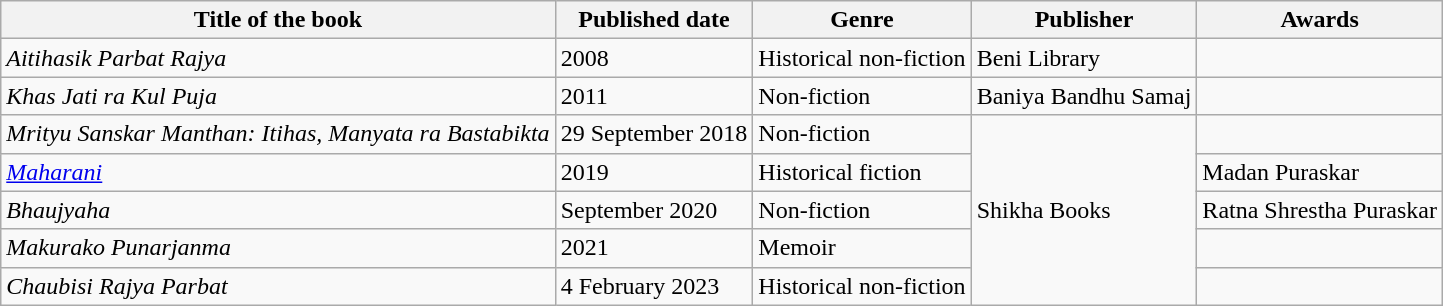<table class="wikitable">
<tr>
<th>Title of the book</th>
<th>Published date</th>
<th>Genre</th>
<th>Publisher</th>
<th>Awards</th>
</tr>
<tr>
<td><em>Aitihasik Parbat Rajya</em></td>
<td>2008</td>
<td>Historical non-fiction</td>
<td>Beni Library</td>
<td></td>
</tr>
<tr>
<td><em>Khas Jati ra Kul Puja</em></td>
<td>2011</td>
<td>Non-fiction</td>
<td>Baniya Bandhu Samaj</td>
<td></td>
</tr>
<tr>
<td><em>Mrityu Sanskar Manthan: Itihas, Manyata ra Bastabikta</em></td>
<td>29 September 2018</td>
<td>Non-fiction</td>
<td rowspan="5">Shikha Books</td>
<td></td>
</tr>
<tr>
<td><a href='#'><em>Maharani</em></a></td>
<td>2019</td>
<td>Historical fiction</td>
<td>Madan Puraskar</td>
</tr>
<tr>
<td><em>Bhaujyaha</em></td>
<td>September 2020</td>
<td>Non-fiction</td>
<td>Ratna Shrestha Puraskar</td>
</tr>
<tr>
<td><em>Makurako Punarjanma</em></td>
<td>2021</td>
<td>Memoir</td>
<td></td>
</tr>
<tr>
<td><em>Chaubisi Rajya Parbat</em></td>
<td>4 February 2023</td>
<td>Historical non-fiction</td>
<td></td>
</tr>
</table>
